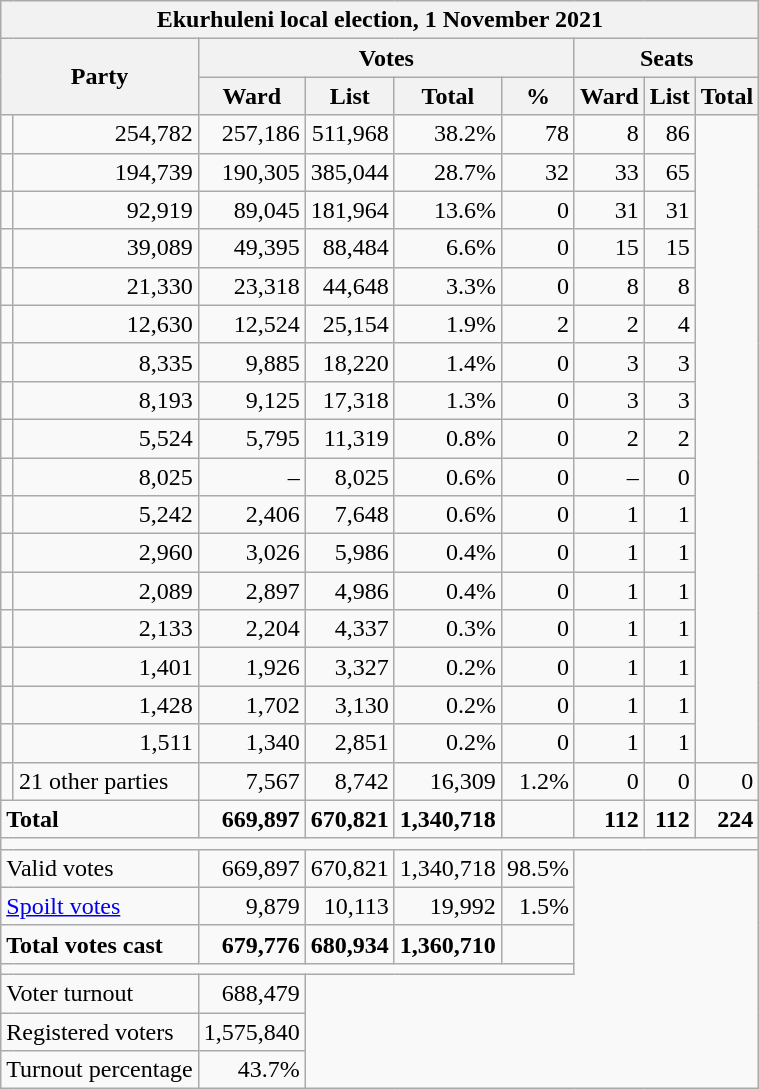<table class=wikitable style="text-align:right">
<tr>
<th colspan="9" align="center">Ekurhuleni local election, 1 November 2021</th>
</tr>
<tr>
<th rowspan="2" colspan="2">Party</th>
<th colspan="4" align="center">Votes</th>
<th colspan="3" align="center">Seats</th>
</tr>
<tr>
<th>Ward</th>
<th>List</th>
<th>Total</th>
<th>%</th>
<th>Ward</th>
<th>List</th>
<th>Total</th>
</tr>
<tr>
<td></td>
<td>254,782</td>
<td>257,186</td>
<td>511,968</td>
<td>38.2%</td>
<td>78</td>
<td>8</td>
<td>86</td>
</tr>
<tr>
<td></td>
<td>194,739</td>
<td>190,305</td>
<td>385,044</td>
<td>28.7%</td>
<td>32</td>
<td>33</td>
<td>65</td>
</tr>
<tr>
<td></td>
<td>92,919</td>
<td>89,045</td>
<td>181,964</td>
<td>13.6%</td>
<td>0</td>
<td>31</td>
<td>31</td>
</tr>
<tr>
<td></td>
<td>39,089</td>
<td>49,395</td>
<td>88,484</td>
<td>6.6%</td>
<td>0</td>
<td>15</td>
<td>15</td>
</tr>
<tr>
<td></td>
<td>21,330</td>
<td>23,318</td>
<td>44,648</td>
<td>3.3%</td>
<td>0</td>
<td>8</td>
<td>8</td>
</tr>
<tr>
<td></td>
<td>12,630</td>
<td>12,524</td>
<td>25,154</td>
<td>1.9%</td>
<td>2</td>
<td>2</td>
<td>4</td>
</tr>
<tr>
<td></td>
<td>8,335</td>
<td>9,885</td>
<td>18,220</td>
<td>1.4%</td>
<td>0</td>
<td>3</td>
<td>3</td>
</tr>
<tr>
<td></td>
<td>8,193</td>
<td>9,125</td>
<td>17,318</td>
<td>1.3%</td>
<td>0</td>
<td>3</td>
<td>3</td>
</tr>
<tr>
<td></td>
<td>5,524</td>
<td>5,795</td>
<td>11,319</td>
<td>0.8%</td>
<td>0</td>
<td>2</td>
<td>2</td>
</tr>
<tr>
<td></td>
<td>8,025</td>
<td>–</td>
<td>8,025</td>
<td>0.6%</td>
<td>0</td>
<td>–</td>
<td>0</td>
</tr>
<tr>
<td></td>
<td>5,242</td>
<td>2,406</td>
<td>7,648</td>
<td>0.6%</td>
<td>0</td>
<td>1</td>
<td>1</td>
</tr>
<tr>
<td></td>
<td>2,960</td>
<td>3,026</td>
<td>5,986</td>
<td>0.4%</td>
<td>0</td>
<td>1</td>
<td>1</td>
</tr>
<tr>
<td></td>
<td>2,089</td>
<td>2,897</td>
<td>4,986</td>
<td>0.4%</td>
<td>0</td>
<td>1</td>
<td>1</td>
</tr>
<tr>
<td></td>
<td>2,133</td>
<td>2,204</td>
<td>4,337</td>
<td>0.3%</td>
<td>0</td>
<td>1</td>
<td>1</td>
</tr>
<tr>
<td></td>
<td>1,401</td>
<td>1,926</td>
<td>3,327</td>
<td>0.2%</td>
<td>0</td>
<td>1</td>
<td>1</td>
</tr>
<tr>
<td></td>
<td>1,428</td>
<td>1,702</td>
<td>3,130</td>
<td>0.2%</td>
<td>0</td>
<td>1</td>
<td>1</td>
</tr>
<tr>
<td></td>
<td>1,511</td>
<td>1,340</td>
<td>2,851</td>
<td>0.2%</td>
<td>0</td>
<td>1</td>
<td>1</td>
</tr>
<tr>
<td></td>
<td style="text-align:left">21 other parties</td>
<td>7,567</td>
<td>8,742</td>
<td>16,309</td>
<td>1.2%</td>
<td>0</td>
<td>0</td>
<td>0</td>
</tr>
<tr>
<td colspan="2" style="text-align:left"><strong>Total</strong></td>
<td><strong>669,897</strong></td>
<td><strong>670,821</strong></td>
<td><strong>1,340,718</strong></td>
<td></td>
<td><strong>112</strong></td>
<td><strong>112</strong></td>
<td><strong>224</strong></td>
</tr>
<tr>
<td colspan="9"></td>
</tr>
<tr>
<td colspan="2" style="text-align:left">Valid votes</td>
<td>669,897</td>
<td>670,821</td>
<td>1,340,718</td>
<td>98.5%</td>
</tr>
<tr>
<td colspan="2" style="text-align:left"><a href='#'>Spoilt votes</a></td>
<td>9,879</td>
<td>10,113</td>
<td>19,992</td>
<td>1.5%</td>
</tr>
<tr>
<td colspan="2" style="text-align:left"><strong>Total votes cast</strong></td>
<td><strong>679,776</strong></td>
<td><strong>680,934</strong></td>
<td><strong>1,360,710</strong></td>
<td></td>
</tr>
<tr>
<td colspan="6"></td>
</tr>
<tr>
<td colspan="2" style="text-align:left">Voter turnout</td>
<td>688,479</td>
</tr>
<tr>
<td colspan="2" style="text-align:left">Registered voters</td>
<td>1,575,840</td>
</tr>
<tr>
<td colspan="2" style="text-align:left">Turnout percentage</td>
<td>43.7%</td>
</tr>
</table>
